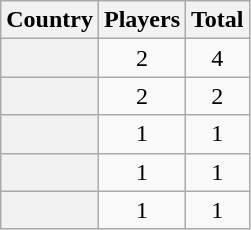<table class="sortable plainrowheaders wikitable">
<tr>
<th scope="col">Country</th>
<th scope="col">Players</th>
<th scope="col">Total</th>
</tr>
<tr>
<th scope="row"></th>
<td style="text-align: center">2</td>
<td style="text-align: center">4</td>
</tr>
<tr>
<th scope="row"></th>
<td style="text-align: center">2</td>
<td style="text-align: center">2</td>
</tr>
<tr>
<th scope="row"></th>
<td style="text-align: center">1</td>
<td style="text-align: center">1</td>
</tr>
<tr>
<th scope="row"></th>
<td style="text-align: center">1</td>
<td style="text-align: center">1</td>
</tr>
<tr>
<th scope="row"></th>
<td style="text-align: center">1</td>
<td style="text-align: center">1</td>
</tr>
</table>
